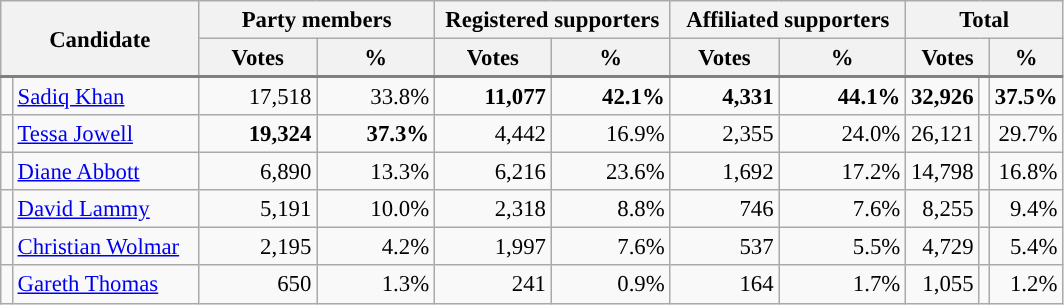<table class="wikitable" style="font-size: 95%;">
<tr>
<th colspan="2" scope="col" rowspan="2" width="125">Candidate</th>
<th scope="col" colspan="2" width="150">Party members</th>
<th scope="col" colspan="2" width="150">Registered supporters</th>
<th scope="col" colspan="2" width="150">Affiliated supporters</th>
<th scope="col" colspan="3" width="75">Total</th>
</tr>
<tr style="background-color:#E9E9E9; border-bottom: 2px solid gray;">
<th>Votes</th>
<th>%</th>
<th>Votes</th>
<th>%</th>
<th>Votes</th>
<th>%</th>
<th scope="col" colspan="2">Votes</th>
<th>%</th>
</tr>
<tr align="right">
<td style="background-color: "></td>
<td scope="row" align="left"><a href='#'>Sadiq Khan</a></td>
<td>17,518</td>
<td>33.8%</td>
<td><strong>11,077</strong></td>
<td><strong>42.1%</strong></td>
<td><strong>4,331</strong></td>
<td><strong>44.1%</strong></td>
<td><strong>32,926</strong></td>
<td align=center></td>
<td><strong>37.5%</strong></td>
</tr>
<tr align="right">
<td style="background-color: "></td>
<td scope="row" align="left"><a href='#'>Tessa Jowell</a></td>
<td><strong>19,324</strong></td>
<td><strong>37.3%</strong></td>
<td>4,442</td>
<td>16.9%</td>
<td>2,355</td>
<td>24.0%</td>
<td>26,121</td>
<td align=center></td>
<td>29.7%</td>
</tr>
<tr align="right">
<td style="background-color: "></td>
<td scope="row" align="left"><a href='#'>Diane Abbott</a></td>
<td>6,890</td>
<td>13.3%</td>
<td>6,216</td>
<td>23.6%</td>
<td>1,692</td>
<td>17.2%</td>
<td>14,798</td>
<td align=center></td>
<td>16.8%</td>
</tr>
<tr align="right">
<td style="background-color: "></td>
<td scope="row" align="left"><a href='#'>David Lammy</a></td>
<td>5,191</td>
<td>10.0%</td>
<td>2,318</td>
<td>8.8%</td>
<td>746</td>
<td>7.6%</td>
<td>8,255</td>
<td align=center></td>
<td>9.4%</td>
</tr>
<tr align="right">
<td style="background-color: "></td>
<td scope="row" align="left"><a href='#'>Christian Wolmar</a></td>
<td>2,195</td>
<td>4.2%</td>
<td>1,997</td>
<td>7.6%</td>
<td>537</td>
<td>5.5%</td>
<td>4,729</td>
<td align=center></td>
<td>5.4%</td>
</tr>
<tr align="right">
<td style="background-color: "></td>
<td scope="row" align="left"><a href='#'>Gareth Thomas</a></td>
<td>650</td>
<td>1.3%</td>
<td>241</td>
<td>0.9%</td>
<td>164</td>
<td>1.7%</td>
<td>1,055</td>
<td align=center></td>
<td>1.2%</td>
</tr>
</table>
